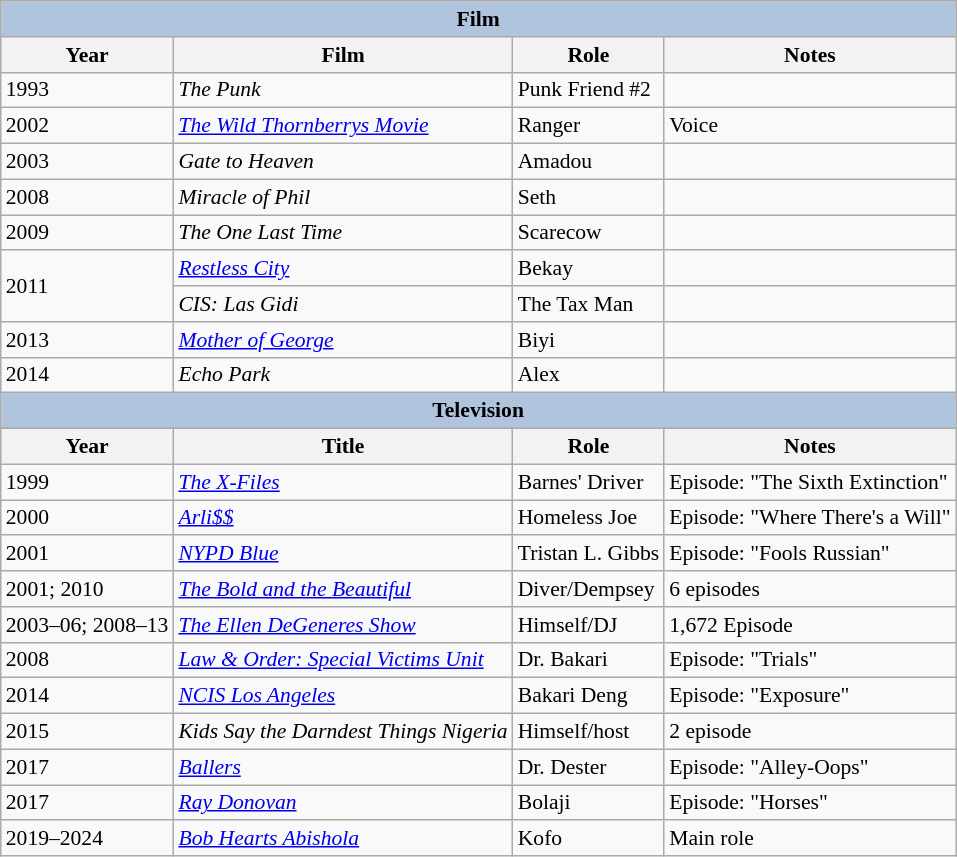<table class="wikitable" style="font-size: 90%;">
<tr>
<th colspan="4" style="background: LightSteelBlue;">Film</th>
</tr>
<tr>
<th>Year</th>
<th>Film</th>
<th>Role</th>
<th>Notes</th>
</tr>
<tr>
<td>1993</td>
<td><em>The Punk</em></td>
<td>Punk Friend #2</td>
<td></td>
</tr>
<tr>
<td>2002</td>
<td><em><a href='#'>The Wild Thornberrys Movie</a></em></td>
<td>Ranger</td>
<td>Voice</td>
</tr>
<tr>
<td>2003</td>
<td><em>Gate to Heaven</em></td>
<td>Amadou</td>
<td></td>
</tr>
<tr>
<td>2008</td>
<td><em>Miracle of Phil</em></td>
<td>Seth</td>
<td></td>
</tr>
<tr>
<td>2009</td>
<td><em>The One Last Time</em></td>
<td>Scarecow</td>
<td></td>
</tr>
<tr>
<td rowspan=2>2011</td>
<td><em><a href='#'>Restless City</a></em></td>
<td>Bekay</td>
<td></td>
</tr>
<tr>
<td><em>CIS: Las Gidi</em></td>
<td>The Tax Man</td>
<td></td>
</tr>
<tr>
<td>2013</td>
<td><em><a href='#'>Mother of George</a></em></td>
<td>Biyi</td>
<td></td>
</tr>
<tr>
<td>2014</td>
<td><em>Echo Park</em></td>
<td>Alex</td>
<td></td>
</tr>
<tr>
<th colspan="4" style="background: LightSteelBlue;">Television</th>
</tr>
<tr>
<th>Year</th>
<th>Title</th>
<th>Role</th>
<th>Notes</th>
</tr>
<tr>
<td>1999</td>
<td><em><a href='#'>The X-Files</a></em></td>
<td>Barnes' Driver</td>
<td>Episode: "The Sixth Extinction"</td>
</tr>
<tr>
<td>2000</td>
<td><em><a href='#'>Arli$$</a></em></td>
<td>Homeless Joe</td>
<td>Episode: "Where There's a Will"</td>
</tr>
<tr>
<td>2001</td>
<td><em><a href='#'>NYPD Blue</a></em></td>
<td>Tristan L. Gibbs</td>
<td>Episode: "Fools Russian"</td>
</tr>
<tr>
<td>2001; 2010</td>
<td><em><a href='#'>The Bold and the Beautiful</a></em></td>
<td>Diver/Dempsey</td>
<td>6 episodes</td>
</tr>
<tr>
<td>2003–06; 2008–13</td>
<td><em><a href='#'>The Ellen DeGeneres Show</a></em></td>
<td>Himself/DJ</td>
<td>1,672 Episode</td>
</tr>
<tr>
<td>2008</td>
<td><em><a href='#'>Law & Order: Special Victims Unit</a></em></td>
<td>Dr. Bakari</td>
<td>Episode: "Trials"</td>
</tr>
<tr>
<td>2014</td>
<td><em><a href='#'>NCIS Los Angeles</a></em></td>
<td>Bakari Deng</td>
<td>Episode: "Exposure"</td>
</tr>
<tr>
<td>2015</td>
<td><em>Kids Say the Darndest Things Nigeria</em></td>
<td>Himself/host</td>
<td>2 episode</td>
</tr>
<tr>
<td>2017</td>
<td><em><a href='#'>Ballers</a></em></td>
<td>Dr. Dester</td>
<td>Episode: "Alley-Oops"</td>
</tr>
<tr>
<td>2017</td>
<td><em><a href='#'>Ray Donovan</a></em></td>
<td>Bolaji</td>
<td>Episode: "Horses"</td>
</tr>
<tr>
<td>2019–2024</td>
<td><em><a href='#'>Bob Hearts Abishola</a></em></td>
<td>Kofo</td>
<td>Main role</td>
</tr>
</table>
